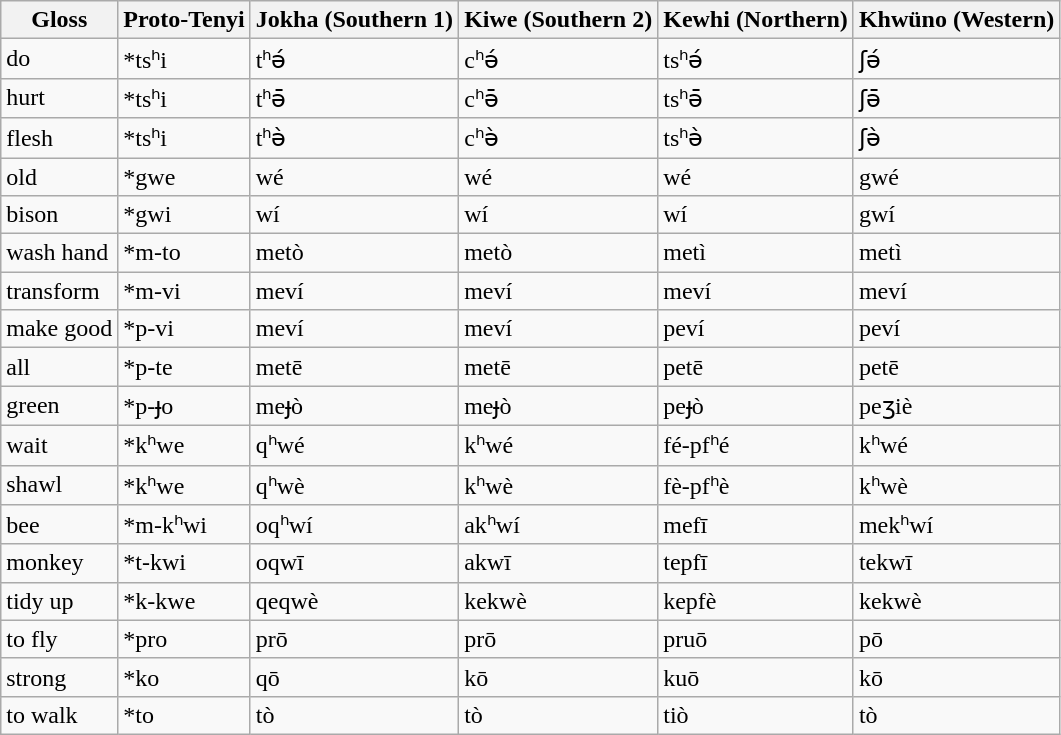<table class="wikitable">
<tr>
<th>Gloss</th>
<th>Proto-Tenyi</th>
<th>Jokha (Southern 1)</th>
<th>Kiwe (Southern 2)</th>
<th>Kewhi (Northern)</th>
<th>Khwüno (Western)</th>
</tr>
<tr>
<td>do</td>
<td>*tsʰi</td>
<td>tʰə́</td>
<td>cʰə́</td>
<td>tsʰə́</td>
<td>ʃə́</td>
</tr>
<tr>
<td>hurt</td>
<td>*tsʰi</td>
<td>tʰə̄</td>
<td>cʰə̄</td>
<td>tsʰə̄</td>
<td>ʃə̄</td>
</tr>
<tr>
<td>flesh</td>
<td>*tsʰi</td>
<td>tʰə̀</td>
<td>cʰə̀</td>
<td>tsʰə̀</td>
<td>ʃə̀</td>
</tr>
<tr>
<td>old</td>
<td>*gwe</td>
<td>wé</td>
<td>wé</td>
<td>wé</td>
<td>gwé</td>
</tr>
<tr>
<td>bison</td>
<td>*gwi</td>
<td>wí</td>
<td>wí</td>
<td>wí</td>
<td>gwí</td>
</tr>
<tr>
<td>wash hand</td>
<td>*m-to</td>
<td>metò</td>
<td>metò</td>
<td>metì</td>
<td>metì</td>
</tr>
<tr>
<td>transform</td>
<td>*m-vi</td>
<td>meví</td>
<td>meví</td>
<td>meví</td>
<td>meví</td>
</tr>
<tr>
<td>make good</td>
<td>*p-vi</td>
<td>meví</td>
<td>meví</td>
<td>peví</td>
<td>peví</td>
</tr>
<tr>
<td>all</td>
<td>*p-te</td>
<td>metē</td>
<td>metē</td>
<td>petē</td>
<td>petē</td>
</tr>
<tr>
<td>green</td>
<td>*p-ɟo</td>
<td>meɟò</td>
<td>meɟò</td>
<td>peɟò</td>
<td>peʒiè</td>
</tr>
<tr>
<td>wait</td>
<td>*kʰwe</td>
<td>qʰwé</td>
<td>kʰwé</td>
<td>fé-pfʰé</td>
<td>kʰwé</td>
</tr>
<tr>
<td>shawl</td>
<td>*kʰwe</td>
<td>qʰwè</td>
<td>kʰwè</td>
<td>fè-pfʰè</td>
<td>kʰwè</td>
</tr>
<tr>
<td>bee</td>
<td>*m-kʰwi</td>
<td>oqʰwí</td>
<td>akʰwí</td>
<td>mefī</td>
<td>mekʰwí</td>
</tr>
<tr>
<td>monkey</td>
<td>*t-kwi</td>
<td>oqwī</td>
<td>akwī</td>
<td>tepfī</td>
<td>tekwī</td>
</tr>
<tr>
<td>tidy up</td>
<td>*k-kwe</td>
<td>qeqwè</td>
<td>kekwè</td>
<td>kepfè</td>
<td>kekwè</td>
</tr>
<tr>
<td>to fly</td>
<td>*pro</td>
<td>prō</td>
<td>prō</td>
<td>pruō</td>
<td>pō</td>
</tr>
<tr>
<td>strong</td>
<td>*ko</td>
<td>qō</td>
<td>kō</td>
<td>kuō</td>
<td>kō</td>
</tr>
<tr>
<td>to walk</td>
<td>*to</td>
<td>tò</td>
<td>tò</td>
<td>tiò</td>
<td>tò</td>
</tr>
</table>
